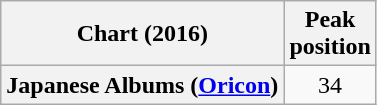<table class="wikitable plainrowheaders" style="text-align:center">
<tr>
<th scope="col">Chart (2016)</th>
<th scope="col">Peak<br>position</th>
</tr>
<tr>
<th scope="row">Japanese Albums (<a href='#'>Oricon</a>)</th>
<td>34</td>
</tr>
</table>
